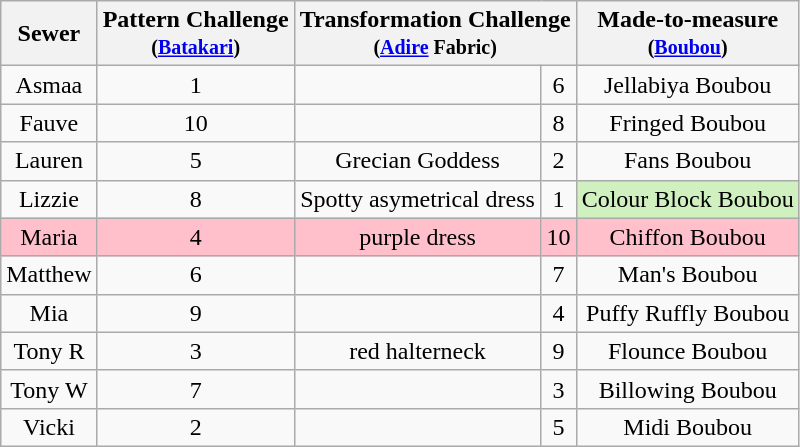<table class="wikitable" style="text-align:center;">
<tr>
<th>Sewer</th>
<th>Pattern Challenge<br><small>(<a href='#'>Batakari</a>)</small></th>
<th colspan="2">Transformation Challenge<br><small>(<a href='#'>Adire</a> Fabric)</small></th>
<th>Made-to-measure<br><small>(<a href='#'>Boubou</a>)</small></th>
</tr>
<tr>
<td>Asmaa</td>
<td>1</td>
<td></td>
<td>6</td>
<td>Jellabiya Boubou</td>
</tr>
<tr>
<td>Fauve</td>
<td>10</td>
<td></td>
<td>8</td>
<td>Fringed Boubou</td>
</tr>
<tr>
<td>Lauren</td>
<td>5</td>
<td>Grecian Goddess</td>
<td>2</td>
<td>Fans Boubou</td>
</tr>
<tr>
<td>Lizzie</td>
<td>8</td>
<td>Spotty asymetrical dress</td>
<td>1</td>
<td style="background:#d0f0c0">Colour Block Boubou</td>
</tr>
<tr style="background:pink">
<td>Maria</td>
<td>4</td>
<td>purple dress</td>
<td>10</td>
<td>Chiffon Boubou</td>
</tr>
<tr>
<td>Matthew</td>
<td>6</td>
<td></td>
<td>7</td>
<td>Man's Boubou</td>
</tr>
<tr>
<td>Mia</td>
<td>9</td>
<td></td>
<td>4</td>
<td>Puffy Ruffly Boubou</td>
</tr>
<tr>
<td>Tony R</td>
<td>3</td>
<td>red halterneck</td>
<td>9</td>
<td>Flounce Boubou</td>
</tr>
<tr>
<td>Tony W</td>
<td>7</td>
<td></td>
<td>3</td>
<td>Billowing Boubou</td>
</tr>
<tr>
<td>Vicki</td>
<td>2</td>
<td></td>
<td>5</td>
<td>Midi Boubou</td>
</tr>
</table>
